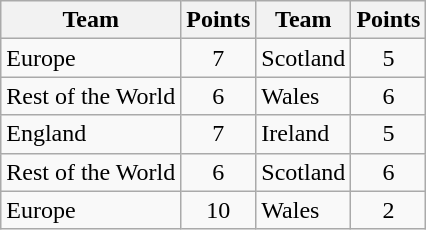<table class="wikitable" style="text-align:center">
<tr>
<th>Team</th>
<th>Points</th>
<th>Team</th>
<th>Points</th>
</tr>
<tr>
<td align=left> Europe</td>
<td>7</td>
<td align=left> Scotland</td>
<td>5</td>
</tr>
<tr>
<td align=left>Rest of the World</td>
<td>6</td>
<td align=left> Wales</td>
<td>6</td>
</tr>
<tr>
<td align=left> England</td>
<td>7</td>
<td align=left> Ireland</td>
<td>5</td>
</tr>
<tr>
<td align=left>Rest of the World</td>
<td>6</td>
<td align=left> Scotland</td>
<td>6</td>
</tr>
<tr>
<td align=left> Europe</td>
<td>10</td>
<td align=left> Wales</td>
<td>2</td>
</tr>
</table>
